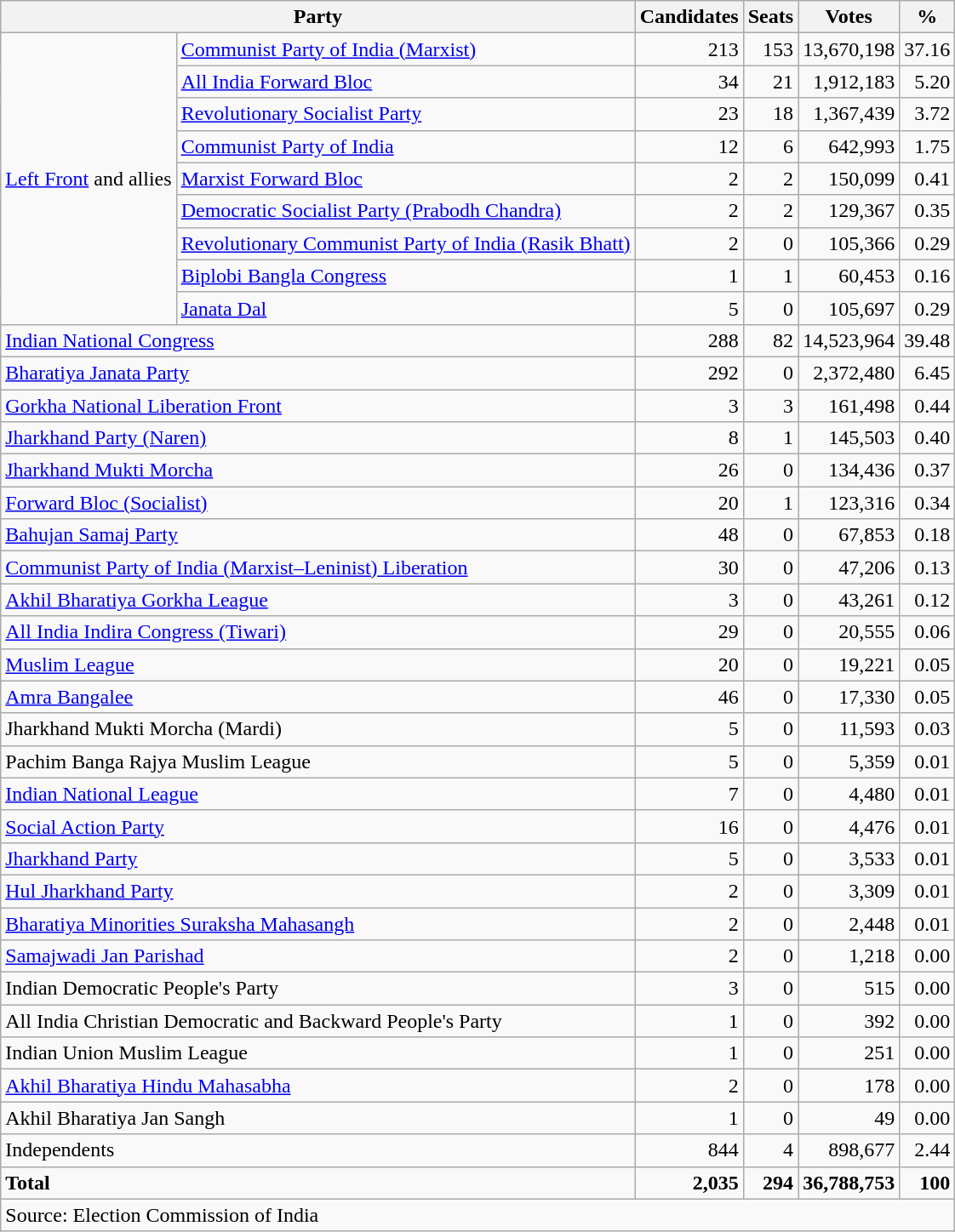<table class=wikitable style=text-align:right>
<tr>
<th colspan=2>Party</th>
<th>Candidates</th>
<th>Seats</th>
<th>Votes</th>
<th>%</th>
</tr>
<tr>
<td rowspan=9 align=left><a href='#'>Left Front</a> and allies</td>
<td align=left><a href='#'>Communist Party of India (Marxist)</a></td>
<td>213</td>
<td>153</td>
<td>13,670,198</td>
<td>37.16</td>
</tr>
<tr>
<td align=left><a href='#'>All India Forward Bloc</a></td>
<td>34</td>
<td>21</td>
<td>1,912,183</td>
<td>5.20</td>
</tr>
<tr>
<td align=left><a href='#'>Revolutionary Socialist Party</a></td>
<td>23</td>
<td>18</td>
<td>1,367,439</td>
<td>3.72</td>
</tr>
<tr>
<td align=left><a href='#'>Communist Party of India</a></td>
<td>12</td>
<td>6</td>
<td>642,993</td>
<td>1.75</td>
</tr>
<tr>
<td align=left><a href='#'>Marxist Forward Bloc</a></td>
<td>2</td>
<td>2</td>
<td>150,099</td>
<td>0.41</td>
</tr>
<tr>
<td align=left><a href='#'>Democratic Socialist Party (Prabodh Chandra)</a></td>
<td>2</td>
<td>2</td>
<td>129,367</td>
<td>0.35</td>
</tr>
<tr>
<td align=left><a href='#'>Revolutionary Communist Party of India (Rasik Bhatt)</a></td>
<td>2</td>
<td>0</td>
<td>105,366</td>
<td>0.29</td>
</tr>
<tr>
<td align=left><a href='#'>Biplobi Bangla Congress</a></td>
<td>1</td>
<td>1</td>
<td>60,453</td>
<td>0.16</td>
</tr>
<tr>
<td align=left><a href='#'>Janata Dal</a></td>
<td>5</td>
<td>0</td>
<td>105,697</td>
<td>0.29</td>
</tr>
<tr>
<td colspan=2 align=left><a href='#'>Indian National Congress</a></td>
<td>288</td>
<td>82</td>
<td>14,523,964</td>
<td>39.48</td>
</tr>
<tr>
<td colspan=2 align=left><a href='#'>Bharatiya Janata Party</a></td>
<td>292</td>
<td>0</td>
<td>2,372,480</td>
<td>6.45</td>
</tr>
<tr>
<td colspan=2 align=left><a href='#'>Gorkha National Liberation Front</a></td>
<td>3</td>
<td>3</td>
<td>161,498</td>
<td>0.44</td>
</tr>
<tr>
<td colspan=2 align=left><a href='#'>Jharkhand Party (Naren)</a></td>
<td>8</td>
<td>1</td>
<td>145,503</td>
<td>0.40</td>
</tr>
<tr>
<td colspan=2 align=left><a href='#'>Jharkhand Mukti Morcha</a></td>
<td>26</td>
<td>0</td>
<td>134,436</td>
<td>0.37</td>
</tr>
<tr>
<td colspan=2 align=left><a href='#'>Forward Bloc (Socialist)</a></td>
<td>20</td>
<td>1</td>
<td>123,316</td>
<td>0.34</td>
</tr>
<tr>
<td colspan=2 align=left><a href='#'>Bahujan Samaj Party</a></td>
<td>48</td>
<td>0</td>
<td>67,853</td>
<td>0.18</td>
</tr>
<tr>
<td colspan=2 align=left><a href='#'>Communist Party of India (Marxist–Leninist) Liberation</a></td>
<td>30</td>
<td>0</td>
<td>47,206</td>
<td>0.13</td>
</tr>
<tr>
<td colspan=2 align=left><a href='#'>Akhil Bharatiya Gorkha League</a></td>
<td>3</td>
<td>0</td>
<td>43,261</td>
<td>0.12</td>
</tr>
<tr>
<td colspan=2 align=left><a href='#'>All India Indira Congress (Tiwari)</a></td>
<td>29</td>
<td>0</td>
<td>20,555</td>
<td>0.06</td>
</tr>
<tr>
<td colspan=2 align=left><a href='#'>Muslim League</a></td>
<td>20</td>
<td>0</td>
<td>19,221</td>
<td>0.05</td>
</tr>
<tr>
<td colspan=2 align=left><a href='#'>Amra Bangalee</a></td>
<td>46</td>
<td>0</td>
<td>17,330</td>
<td>0.05</td>
</tr>
<tr>
<td colspan=2 align=left>Jharkhand Mukti Morcha (Mardi)</td>
<td>5</td>
<td>0</td>
<td>11,593</td>
<td>0.03</td>
</tr>
<tr>
<td colspan=2 align=left>Pachim Banga Rajya Muslim League</td>
<td>5</td>
<td>0</td>
<td>5,359</td>
<td>0.01</td>
</tr>
<tr>
<td colspan=2 align=left><a href='#'>Indian National League</a></td>
<td>7</td>
<td>0</td>
<td>4,480</td>
<td>0.01</td>
</tr>
<tr>
<td colspan=2 align=left><a href='#'>Social Action Party</a></td>
<td>16</td>
<td>0</td>
<td>4,476</td>
<td>0.01</td>
</tr>
<tr>
<td colspan=2 align=left><a href='#'>Jharkhand Party</a></td>
<td>5</td>
<td>0</td>
<td>3,533</td>
<td>0.01</td>
</tr>
<tr>
<td colspan=2 align=left><a href='#'>Hul Jharkhand Party</a></td>
<td>2</td>
<td>0</td>
<td>3,309</td>
<td>0.01</td>
</tr>
<tr>
<td colspan=2 align=left><a href='#'>Bharatiya Minorities Suraksha Mahasangh</a></td>
<td>2</td>
<td>0</td>
<td>2,448</td>
<td>0.01</td>
</tr>
<tr>
<td colspan=2 align=left><a href='#'>Samajwadi Jan Parishad</a></td>
<td>2</td>
<td>0</td>
<td>1,218</td>
<td>0.00</td>
</tr>
<tr>
<td colspan=2 align=left>Indian Democratic People's Party</td>
<td>3</td>
<td>0</td>
<td>515</td>
<td>0.00</td>
</tr>
<tr>
<td colspan=2 align=left>All India Christian Democratic and Backward People's Party</td>
<td>1</td>
<td>0</td>
<td>392</td>
<td>0.00</td>
</tr>
<tr>
<td colspan=2 align=left>Indian Union Muslim League</td>
<td>1</td>
<td>0</td>
<td>251</td>
<td>0.00</td>
</tr>
<tr>
<td colspan=2 align=left><a href='#'>Akhil Bharatiya Hindu Mahasabha</a></td>
<td>2</td>
<td>0</td>
<td>178</td>
<td>0.00</td>
</tr>
<tr>
<td colspan=2 align=left>Akhil Bharatiya Jan Sangh</td>
<td>1</td>
<td>0</td>
<td>49</td>
<td>0.00</td>
</tr>
<tr>
<td colspan=2 align=left>Independents</td>
<td>844</td>
<td>4</td>
<td>898,677</td>
<td>2.44</td>
</tr>
<tr>
<td colspan=2 align=left><strong>Total</strong></td>
<td><strong>2,035</strong></td>
<td><strong>294</strong></td>
<td><strong>36,788,753</strong></td>
<td><strong>100</strong></td>
</tr>
<tr>
<td align=left colspan=6>Source: Election Commission of India</td>
</tr>
</table>
